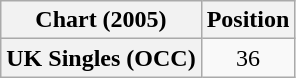<table class="wikitable plainrowheaders" style="text-align:center">
<tr>
<th>Chart (2005)</th>
<th>Position</th>
</tr>
<tr>
<th scope="row">UK Singles (OCC)</th>
<td>36</td>
</tr>
</table>
